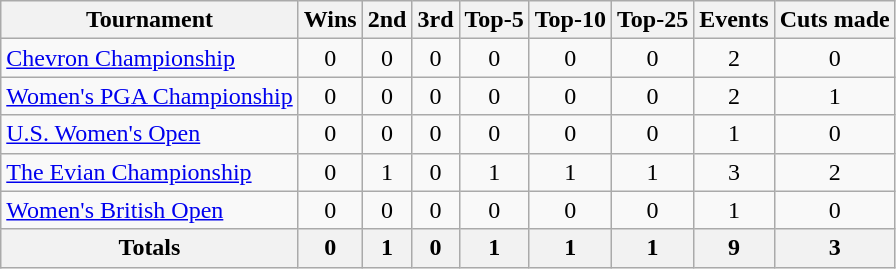<table class=wikitable style=text-align:center>
<tr>
<th>Tournament</th>
<th>Wins</th>
<th>2nd</th>
<th>3rd</th>
<th>Top-5</th>
<th>Top-10</th>
<th>Top-25</th>
<th>Events</th>
<th>Cuts made</th>
</tr>
<tr>
<td align=left><a href='#'>Chevron Championship</a></td>
<td>0</td>
<td>0</td>
<td>0</td>
<td>0</td>
<td>0</td>
<td>0</td>
<td>2</td>
<td>0</td>
</tr>
<tr>
<td align=left><a href='#'>Women's PGA Championship</a></td>
<td>0</td>
<td>0</td>
<td>0</td>
<td>0</td>
<td>0</td>
<td>0</td>
<td>2</td>
<td>1</td>
</tr>
<tr>
<td align=left><a href='#'>U.S. Women's Open</a></td>
<td>0</td>
<td>0</td>
<td>0</td>
<td>0</td>
<td>0</td>
<td>0</td>
<td>1</td>
<td>0</td>
</tr>
<tr>
<td align=left><a href='#'>The Evian Championship</a></td>
<td>0</td>
<td>1</td>
<td>0</td>
<td>1</td>
<td>1</td>
<td>1</td>
<td>3</td>
<td>2</td>
</tr>
<tr>
<td align=left><a href='#'>Women's British Open</a></td>
<td>0</td>
<td>0</td>
<td>0</td>
<td>0</td>
<td>0</td>
<td>0</td>
<td>1</td>
<td>0</td>
</tr>
<tr>
<th>Totals</th>
<th>0</th>
<th>1</th>
<th>0</th>
<th>1</th>
<th>1</th>
<th>1</th>
<th>9</th>
<th>3</th>
</tr>
</table>
